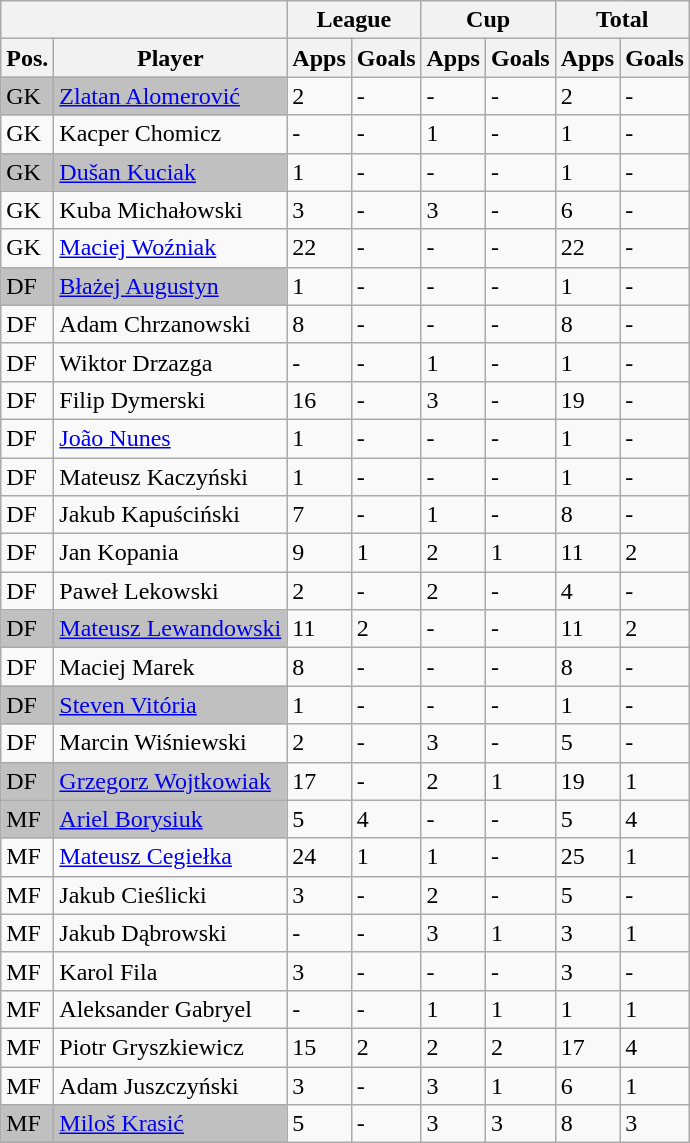<table class="wikitable" style="display: inline-table;">
<tr>
<th colspan="2"></th>
<th colspan="2">League</th>
<th colspan="2">Cup</th>
<th colspan="2">Total</th>
</tr>
<tr>
<th>Pos.</th>
<th>Player</th>
<th>Apps</th>
<th>Goals</th>
<th>Apps</th>
<th>Goals</th>
<th>Apps</th>
<th>Goals</th>
</tr>
<tr>
<td bgcolor=silver >GK</td>
<td bgcolor=silver ><a href='#'>Zlatan Alomerović</a></td>
<td>2</td>
<td>-</td>
<td>-</td>
<td>-</td>
<td>2</td>
<td>-</td>
</tr>
<tr>
<td>GK</td>
<td>Kacper Chomicz</td>
<td>-</td>
<td>-</td>
<td>1</td>
<td>-</td>
<td>1</td>
<td>-</td>
</tr>
<tr>
<td bgcolor=silver >GK</td>
<td bgcolor=silver ><a href='#'>Dušan Kuciak</a></td>
<td>1</td>
<td>-</td>
<td>-</td>
<td>-</td>
<td>1</td>
<td>-</td>
</tr>
<tr>
<td>GK</td>
<td>Kuba Michałowski</td>
<td>3</td>
<td>-</td>
<td>3</td>
<td>-</td>
<td>6</td>
<td>-</td>
</tr>
<tr>
<td>GK</td>
<td><a href='#'>Maciej Woźniak</a></td>
<td>22</td>
<td>-</td>
<td>-</td>
<td>-</td>
<td>22</td>
<td>-</td>
</tr>
<tr>
<td bgcolor=silver >DF</td>
<td bgcolor=silver ><a href='#'>Błażej Augustyn</a></td>
<td>1</td>
<td>-</td>
<td>-</td>
<td>-</td>
<td>1</td>
<td>-</td>
</tr>
<tr>
<td>DF</td>
<td>Adam Chrzanowski</td>
<td>8</td>
<td>-</td>
<td>-</td>
<td>-</td>
<td>8</td>
<td>-</td>
</tr>
<tr>
<td>DF</td>
<td>Wiktor Drzazga</td>
<td>-</td>
<td>-</td>
<td>1</td>
<td>-</td>
<td>1</td>
<td>-</td>
</tr>
<tr>
<td>DF</td>
<td>Filip Dymerski</td>
<td>16</td>
<td>-</td>
<td>3</td>
<td>-</td>
<td>19</td>
<td>-</td>
</tr>
<tr>
<td>DF</td>
<td><a href='#'>João Nunes</a></td>
<td>1</td>
<td>-</td>
<td>-</td>
<td>-</td>
<td>1</td>
<td>-</td>
</tr>
<tr>
<td>DF</td>
<td>Mateusz Kaczyński</td>
<td>1</td>
<td>-</td>
<td>-</td>
<td>-</td>
<td>1</td>
<td>-</td>
</tr>
<tr>
<td>DF</td>
<td>Jakub Kapuściński</td>
<td>7</td>
<td>-</td>
<td>1</td>
<td>-</td>
<td>8</td>
<td>-</td>
</tr>
<tr>
<td>DF</td>
<td>Jan Kopania</td>
<td>9</td>
<td>1</td>
<td>2</td>
<td>1</td>
<td>11</td>
<td>2</td>
</tr>
<tr>
<td>DF</td>
<td>Paweł Lekowski</td>
<td>2</td>
<td>-</td>
<td>2</td>
<td>-</td>
<td>4</td>
<td>-</td>
</tr>
<tr>
<td bgcolor=silver >DF</td>
<td bgcolor=silver ><a href='#'>Mateusz Lewandowski</a></td>
<td>11</td>
<td>2</td>
<td>-</td>
<td>-</td>
<td>11</td>
<td>2</td>
</tr>
<tr>
<td>DF</td>
<td>Maciej Marek</td>
<td>8</td>
<td>-</td>
<td>-</td>
<td>-</td>
<td>8</td>
<td>-</td>
</tr>
<tr>
<td bgcolor=silver >DF</td>
<td bgcolor=silver ><a href='#'>Steven Vitória</a></td>
<td>1</td>
<td>-</td>
<td>-</td>
<td>-</td>
<td>1</td>
<td>-</td>
</tr>
<tr>
<td>DF</td>
<td>Marcin Wiśniewski</td>
<td>2</td>
<td>-</td>
<td>3</td>
<td>-</td>
<td>5</td>
<td>-</td>
</tr>
<tr>
<td bgcolor=silver >DF</td>
<td bgcolor=silver ><a href='#'>Grzegorz Wojtkowiak</a></td>
<td>17</td>
<td>-</td>
<td>2</td>
<td>1</td>
<td>19</td>
<td>1</td>
</tr>
<tr>
<td bgcolor=silver >MF</td>
<td bgcolor=silver ><a href='#'>Ariel Borysiuk</a></td>
<td>5</td>
<td>4</td>
<td>-</td>
<td>-</td>
<td>5</td>
<td>4</td>
</tr>
<tr>
<td>MF</td>
<td><a href='#'>Mateusz Cegiełka</a></td>
<td>24</td>
<td>1</td>
<td>1</td>
<td>-</td>
<td>25</td>
<td>1</td>
</tr>
<tr>
<td>MF</td>
<td>Jakub Cieślicki</td>
<td>3</td>
<td>-</td>
<td>2</td>
<td>-</td>
<td>5</td>
<td>-</td>
</tr>
<tr>
<td>MF</td>
<td>Jakub Dąbrowski</td>
<td>-</td>
<td>-</td>
<td>3</td>
<td>1</td>
<td>3</td>
<td>1</td>
</tr>
<tr>
<td>MF</td>
<td>Karol Fila</td>
<td>3</td>
<td>-</td>
<td>-</td>
<td>-</td>
<td>3</td>
<td>-</td>
</tr>
<tr>
<td>MF</td>
<td>Aleksander Gabryel</td>
<td>-</td>
<td>-</td>
<td>1</td>
<td>1</td>
<td>1</td>
<td>1</td>
</tr>
<tr>
<td>MF</td>
<td>Piotr Gryszkiewicz</td>
<td>15</td>
<td>2</td>
<td>2</td>
<td>2</td>
<td>17</td>
<td>4</td>
</tr>
<tr>
<td>MF</td>
<td>Adam Juszczyński</td>
<td>3</td>
<td>-</td>
<td>3</td>
<td>1</td>
<td>6</td>
<td>1</td>
</tr>
<tr>
<td bgcolor=silver >MF</td>
<td bgcolor=silver ><a href='#'>Miloš Krasić</a></td>
<td>5</td>
<td>-</td>
<td>3</td>
<td>3</td>
<td>8</td>
<td>3</td>
</tr>
</table>
